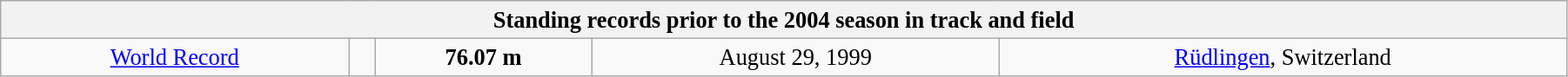<table class="wikitable" style=" text-align:center; font-size:110%;" width="95%">
<tr>
<th colspan="5">Standing records prior to the 2004 season in track and field</th>
</tr>
<tr>
<td><a href='#'>World Record</a></td>
<td></td>
<td><strong>76.07 m </strong></td>
<td>August 29, 1999</td>
<td> <a href='#'>Rüdlingen</a>, Switzerland</td>
</tr>
</table>
